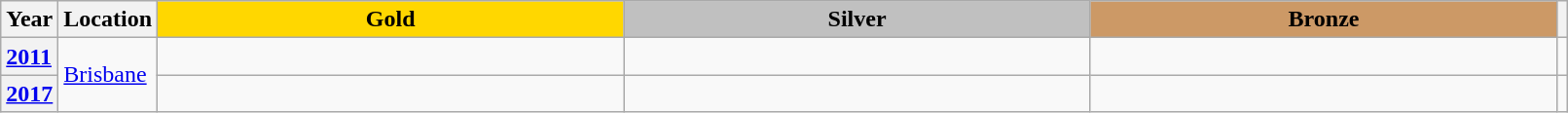<table class="wikitable unsortable" style="text-align:left; width:85%">
<tr>
<th scope="col" style="text-align:center">Year</th>
<th scope="col" style="text-align:center">Location</th>
<td scope="col" style="text-align:center; width:30%; background:gold"><strong>Gold</strong></td>
<td scope="col" style="text-align:center; width:30%; background:silver"><strong>Silver</strong></td>
<td scope="col" style="text-align:center; width:30%; background:#c96"><strong>Bronze</strong></td>
<th scope="col" style="text-align:center"></th>
</tr>
<tr>
<th scope="row" style="text-align:left"><a href='#'>2011</a></th>
<td rowspan="2"><a href='#'>Brisbane</a></td>
<td></td>
<td></td>
<td></td>
<td></td>
</tr>
<tr>
<th scope="row" style="text-align:left"><a href='#'>2017</a></th>
<td></td>
<td></td>
<td></td>
<td></td>
</tr>
</table>
